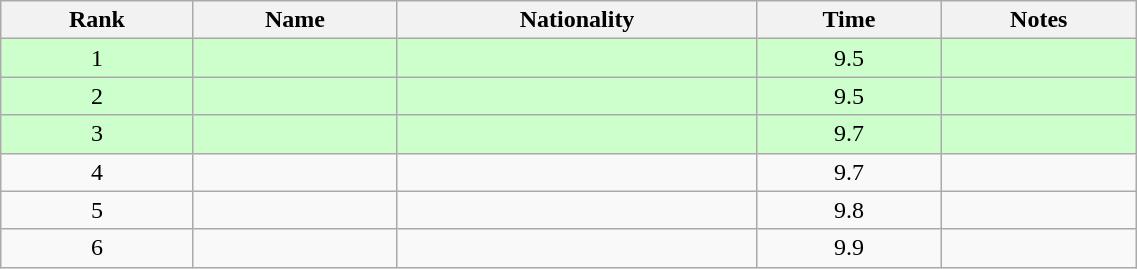<table class="wikitable sortable" style="text-align:center; width: 60%">
<tr>
<th>Rank</th>
<th>Name</th>
<th>Nationality</th>
<th>Time</th>
<th>Notes</th>
</tr>
<tr bgcolor=ccffcc>
<td>1</td>
<td align=left></td>
<td align=left></td>
<td>9.5</td>
<td></td>
</tr>
<tr bgcolor=ccffcc>
<td>2</td>
<td align=left></td>
<td align=left></td>
<td>9.5</td>
<td></td>
</tr>
<tr bgcolor=ccffcc>
<td>3</td>
<td align=left></td>
<td align=left></td>
<td>9.7</td>
<td></td>
</tr>
<tr>
<td>4</td>
<td align=left></td>
<td align=left></td>
<td>9.7</td>
<td></td>
</tr>
<tr>
<td>5</td>
<td align=left></td>
<td align=left></td>
<td>9.8</td>
<td></td>
</tr>
<tr>
<td>6</td>
<td align=left></td>
<td align=left></td>
<td>9.9</td>
<td></td>
</tr>
</table>
